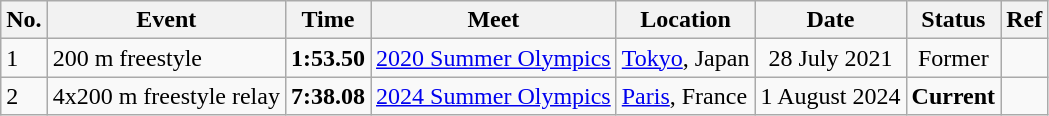<table class="wikitable">
<tr>
<th>No.</th>
<th>Event</th>
<th>Time</th>
<th>Meet</th>
<th>Location</th>
<th>Date</th>
<th>Status</th>
<th>Ref</th>
</tr>
<tr>
<td>1</td>
<td>200 m freestyle</td>
<td align="center"><strong>1:53.50</strong></td>
<td><a href='#'>2020 Summer Olympics</a></td>
<td><a href='#'>Tokyo</a>, Japan</td>
<td align="center">28 July 2021</td>
<td align="center">Former</td>
<td align="center"></td>
</tr>
<tr>
<td>2</td>
<td>4x200 m freestyle relay</td>
<td align="center"><strong>7:38.08</strong></td>
<td><a href='#'>2024 Summer Olympics</a></td>
<td><a href='#'>Paris</a>, France</td>
<td align="center">1 August 2024</td>
<td align="center"><strong>Current</strong></td>
<td align="center"></td>
</tr>
</table>
